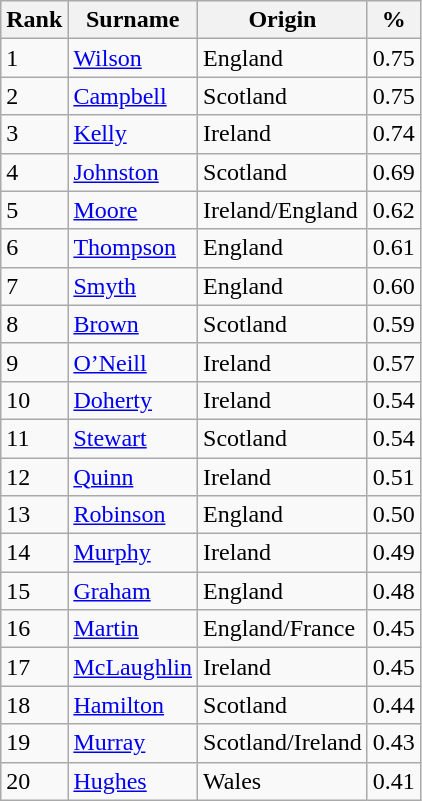<table class="wikitable">
<tr>
<th>Rank</th>
<th>Surname</th>
<th>Origin</th>
<th>%</th>
</tr>
<tr>
<td>1</td>
<td><a href='#'>Wilson</a></td>
<td>England</td>
<td>0.75</td>
</tr>
<tr>
<td>2</td>
<td><a href='#'>Campbell</a></td>
<td>Scotland</td>
<td>0.75</td>
</tr>
<tr>
<td>3</td>
<td><a href='#'>Kelly</a></td>
<td>Ireland</td>
<td>0.74</td>
</tr>
<tr>
<td>4</td>
<td><a href='#'>Johnston</a></td>
<td>Scotland</td>
<td>0.69</td>
</tr>
<tr>
<td>5</td>
<td><a href='#'>Moore</a></td>
<td>Ireland/England</td>
<td>0.62</td>
</tr>
<tr>
<td>6</td>
<td><a href='#'>Thompson</a></td>
<td>England</td>
<td>0.61</td>
</tr>
<tr>
<td>7</td>
<td><a href='#'>Smyth</a></td>
<td>England</td>
<td>0.60</td>
</tr>
<tr>
<td>8</td>
<td><a href='#'>Brown</a></td>
<td>Scotland</td>
<td>0.59</td>
</tr>
<tr>
<td>9</td>
<td><a href='#'>O’Neill</a></td>
<td>Ireland</td>
<td>0.57</td>
</tr>
<tr>
<td>10</td>
<td><a href='#'>Doherty</a></td>
<td>Ireland</td>
<td>0.54</td>
</tr>
<tr>
<td>11</td>
<td><a href='#'>Stewart</a></td>
<td>Scotland</td>
<td>0.54</td>
</tr>
<tr>
<td>12</td>
<td><a href='#'>Quinn</a></td>
<td>Ireland</td>
<td>0.51</td>
</tr>
<tr>
<td>13</td>
<td><a href='#'>Robinson</a></td>
<td>England</td>
<td>0.50</td>
</tr>
<tr>
<td>14</td>
<td><a href='#'>Murphy</a></td>
<td>Ireland</td>
<td>0.49</td>
</tr>
<tr>
<td>15</td>
<td><a href='#'>Graham</a></td>
<td>England</td>
<td>0.48</td>
</tr>
<tr>
<td>16</td>
<td><a href='#'>Martin</a></td>
<td>England/France</td>
<td>0.45</td>
</tr>
<tr>
<td>17</td>
<td><a href='#'>McLaughlin</a></td>
<td>Ireland</td>
<td>0.45</td>
</tr>
<tr>
<td>18</td>
<td><a href='#'>Hamilton</a></td>
<td>Scotland</td>
<td>0.44</td>
</tr>
<tr>
<td>19</td>
<td><a href='#'>Murray</a></td>
<td>Scotland/Ireland</td>
<td>0.43</td>
</tr>
<tr>
<td>20</td>
<td><a href='#'>Hughes</a></td>
<td>Wales</td>
<td>0.41</td>
</tr>
</table>
